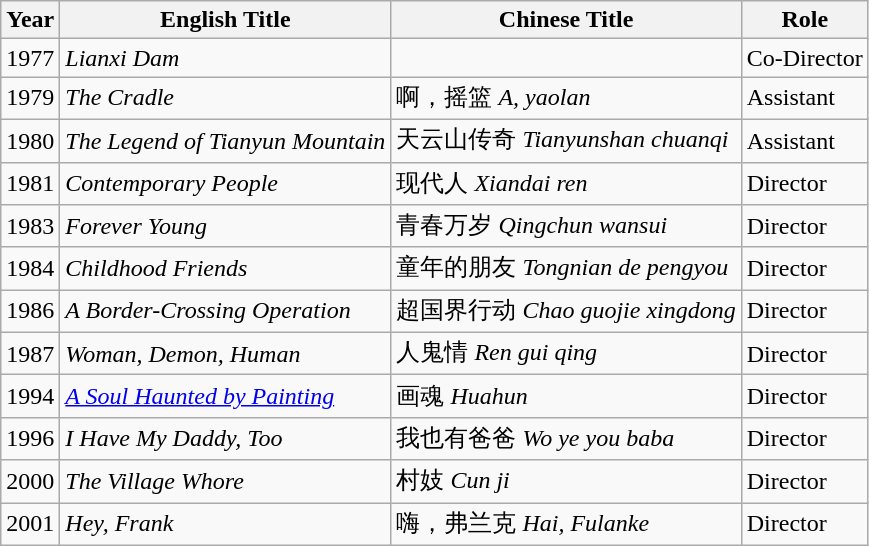<table class="wikitable sortable">
<tr>
<th>Year</th>
<th>English Title</th>
<th>Chinese Title</th>
<th>Role</th>
</tr>
<tr>
<td>1977</td>
<td><em>Lianxi Dam</em></td>
<td></td>
<td>Co-Director</td>
</tr>
<tr>
<td>1979</td>
<td><em>The Cradle</em></td>
<td>啊，摇篮 <em>A, yaolan</em></td>
<td>Assistant</td>
</tr>
<tr>
<td>1980</td>
<td><em>The Legend of Tianyun Mountain</em></td>
<td>天云山传奇 <em>Tianyunshan chuanqi</em></td>
<td>Assistant</td>
</tr>
<tr>
<td>1981</td>
<td><em>Contemporary People</em></td>
<td>现代人 <em>Xiandai ren</em></td>
<td>Director</td>
</tr>
<tr>
<td>1983</td>
<td><em>Forever Young</em></td>
<td>青春万岁 <em>Qingchun wansui</em></td>
<td>Director</td>
</tr>
<tr>
<td>1984</td>
<td><em>Childhood Friends</em></td>
<td>童年的朋友 <em>Tongnian de pengyou</em></td>
<td>Director</td>
</tr>
<tr>
<td>1986</td>
<td><em>A Border-Crossing Operation</em></td>
<td>超国界行动 <em>Chao guojie xingdong</em></td>
<td>Director</td>
</tr>
<tr>
<td>1987</td>
<td><em>Woman, Demon, Human</em></td>
<td>人鬼情 <em>Ren gui qing</em></td>
<td>Director</td>
</tr>
<tr>
<td>1994</td>
<td><em><a href='#'>A Soul Haunted by Painting</a></em></td>
<td>画魂 <em>Huahun</em></td>
<td>Director</td>
</tr>
<tr>
<td>1996</td>
<td><em>I Have My Daddy, Too</em></td>
<td>我也有爸爸 <em>Wo ye you baba</em></td>
<td>Director</td>
</tr>
<tr>
<td>2000</td>
<td><em>The Village Whore</em></td>
<td>村妓 <em>Cun ji</em></td>
<td>Director</td>
</tr>
<tr>
<td>2001</td>
<td><em>Hey, Frank</em></td>
<td>嗨，弗兰克 <em>Hai, Fulanke</em></td>
<td>Director</td>
</tr>
</table>
